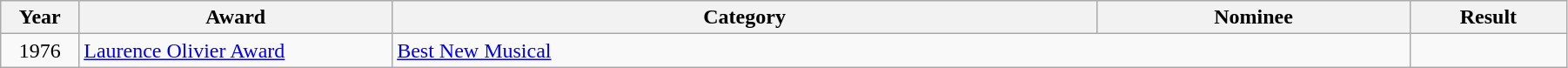<table class="wikitable" width="95%">
<tr>
<th width="5%">Year</th>
<th width="20%">Award</th>
<th width="45%">Category</th>
<th width="20%">Nominee</th>
<th width="10%">Result</th>
</tr>
<tr>
<td align="center">1976</td>
<td><a href='#'>Laurence Olivier Award</a></td>
<td colspan="2"><a href='#'>Best New Musical</a></td>
<td></td>
</tr>
</table>
